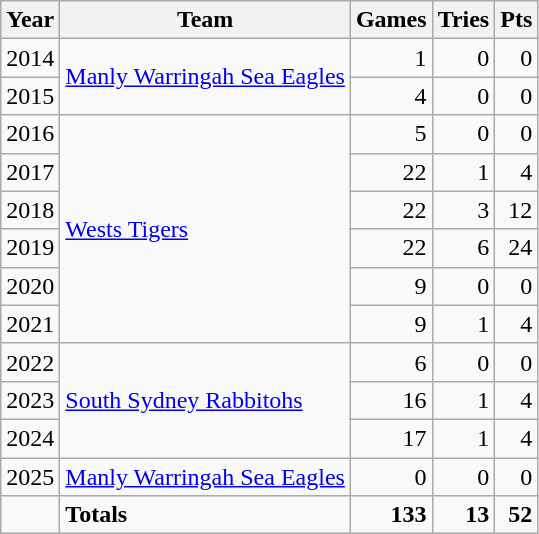<table class="wikitable">
<tr>
<th>Year</th>
<th>Team</th>
<th>Games</th>
<th>Tries</th>
<th>Pts</th>
</tr>
<tr>
<td align=center>2014</td>
<td rowspan="2" align=left> <a href='#'>Manly Warringah Sea Eagles</a></td>
<td align=right>1</td>
<td align=right>0</td>
<td align=right>0</td>
</tr>
<tr>
<td align=center>2015</td>
<td align=right>4</td>
<td align=right>0</td>
<td align=right>0</td>
</tr>
<tr>
<td align=center>2016</td>
<td rowspan="6" align=left> <a href='#'>Wests Tigers</a></td>
<td align=right>5</td>
<td align=right>0</td>
<td align=right>0</td>
</tr>
<tr>
<td align=center>2017</td>
<td align=right>22</td>
<td align=right>1</td>
<td align=right>4</td>
</tr>
<tr>
<td align=center>2018</td>
<td align=right>22</td>
<td align=right>3</td>
<td align=right>12</td>
</tr>
<tr>
<td align=center>2019</td>
<td align=right>22</td>
<td align=right>6</td>
<td align=right>24</td>
</tr>
<tr>
<td align=center>2020</td>
<td align=right>9</td>
<td align=right>0</td>
<td align=right>0</td>
</tr>
<tr>
<td align=center>2021</td>
<td align=right>9</td>
<td align=right>1</td>
<td align=right>4</td>
</tr>
<tr>
<td align=center>2022</td>
<td rowspan="3" align=left>  <a href='#'>South Sydney Rabbitohs</a></td>
<td align=right>6</td>
<td align=right>0</td>
<td align=right>0</td>
</tr>
<tr>
<td align=center>2023</td>
<td align=right>16</td>
<td align=right>1</td>
<td align=right>4</td>
</tr>
<tr>
<td align=center>2024</td>
<td align=right>17</td>
<td align=right>1</td>
<td align=right>4</td>
</tr>
<tr>
<td align=center>2025</td>
<td rowspan=1 align=left>  <a href='#'>Manly Warringah Sea Eagles</a></td>
<td align=right>0</td>
<td align=right>0</td>
<td align=right>0</td>
</tr>
<tr>
<td></td>
<td align=left><strong>Totals</strong></td>
<td align=right><strong>133</strong></td>
<td align=right><strong>13</strong></td>
<td align=right><strong>52</strong></td>
</tr>
</table>
